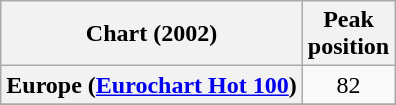<table class="wikitable sortable plainrowheaders" style="text-align:center">
<tr>
<th scope="col">Chart (2002)</th>
<th scope="col">Peak<br>position</th>
</tr>
<tr>
<th scope="row">Europe (<a href='#'>Eurochart Hot 100</a>)</th>
<td>82</td>
</tr>
<tr>
</tr>
<tr>
</tr>
</table>
